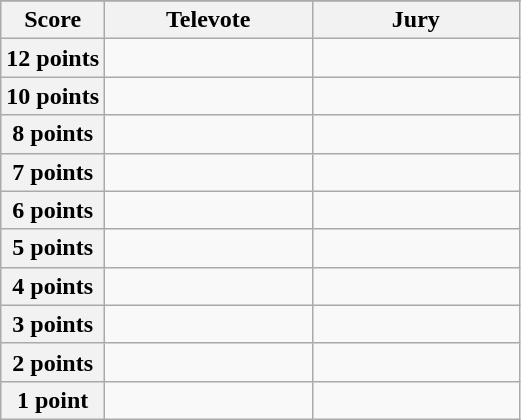<table class="wikitable">
<tr>
</tr>
<tr>
<th scope="col" width="20%">Score</th>
<th scope="col" width="40%">Televote</th>
<th scope="col" width="40%">Jury</th>
</tr>
<tr>
<th scope="row">12 points</th>
<td></td>
<td></td>
</tr>
<tr>
<th scope="row">10 points</th>
<td></td>
<td></td>
</tr>
<tr>
<th scope="row">8 points</th>
<td></td>
<td></td>
</tr>
<tr>
<th scope="row">7 points</th>
<td></td>
<td></td>
</tr>
<tr>
<th scope="row">6 points</th>
<td></td>
<td></td>
</tr>
<tr>
<th scope="row">5 points</th>
<td></td>
<td></td>
</tr>
<tr>
<th scope="row">4 points</th>
<td></td>
<td></td>
</tr>
<tr>
<th scope="row">3 points</th>
<td></td>
<td></td>
</tr>
<tr>
<th scope="row">2 points</th>
<td></td>
<td></td>
</tr>
<tr>
<th scope="row">1 point</th>
<td></td>
<td></td>
</tr>
</table>
